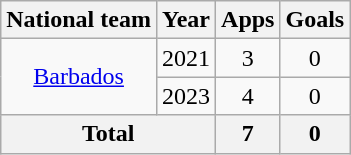<table class="wikitable" style="text-align:center">
<tr>
<th>National team</th>
<th>Year</th>
<th>Apps</th>
<th>Goals</th>
</tr>
<tr>
<td rowspan="2"><a href='#'>Barbados</a></td>
<td>2021</td>
<td>3</td>
<td>0</td>
</tr>
<tr>
<td>2023</td>
<td>4</td>
<td>0</td>
</tr>
<tr>
<th colspan="2">Total</th>
<th>7</th>
<th>0</th>
</tr>
</table>
